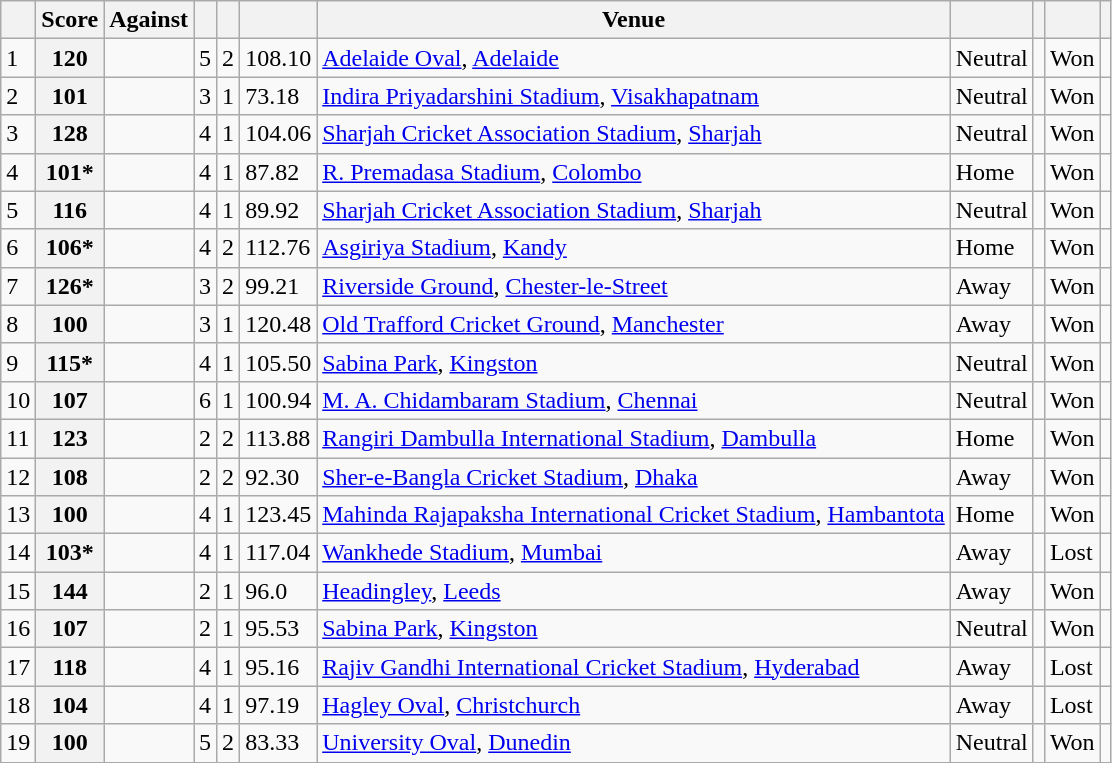<table class="wikitable plainrowheaders sortable">
<tr>
<th></th>
<th>Score</th>
<th>Against</th>
<th><a href='#'></a></th>
<th><a href='#'></a></th>
<th><a href='#'></a></th>
<th>Venue</th>
<th></th>
<th></th>
<th></th>
<th scope="col" class="unsortable"></th>
</tr>
<tr>
<td>1</td>
<th scope="row"> 120 </th>
<td></td>
<td>5</td>
<td>2</td>
<td>108.10</td>
<td><a href='#'>Adelaide Oval</a>, <a href='#'>Adelaide</a></td>
<td>Neutral</td>
<td></td>
<td>Won</td>
<td></td>
</tr>
<tr>
<td>2</td>
<th scope="row"> 101 </th>
<td></td>
<td>3</td>
<td>1</td>
<td>73.18</td>
<td><a href='#'>Indira Priyadarshini Stadium</a>, <a href='#'>Visakhapatnam</a></td>
<td>Neutral</td>
<td></td>
<td>Won</td>
<td></td>
</tr>
<tr>
<td>3</td>
<th scope="row"> 128</th>
<td></td>
<td>4</td>
<td>1</td>
<td>104.06</td>
<td><a href='#'>Sharjah Cricket Association Stadium</a>, <a href='#'>Sharjah</a></td>
<td>Neutral</td>
<td></td>
<td>Won</td>
<td></td>
</tr>
<tr>
<td>4</td>
<th scope="row"> 101* </th>
<td></td>
<td>4</td>
<td>1</td>
<td>87.82</td>
<td><a href='#'>R. Premadasa Stadium</a>, <a href='#'>Colombo</a></td>
<td>Home</td>
<td></td>
<td>Won</td>
<td></td>
</tr>
<tr>
<td>5</td>
<th scope="row"> 116 </th>
<td></td>
<td>4</td>
<td>1</td>
<td>89.92</td>
<td><a href='#'>Sharjah Cricket Association Stadium</a>, <a href='#'>Sharjah</a></td>
<td>Neutral</td>
<td></td>
<td>Won</td>
<td></td>
</tr>
<tr>
<td>6</td>
<th scope="row"> 106* </th>
<td></td>
<td>4</td>
<td>2</td>
<td>112.76</td>
<td><a href='#'>Asgiriya Stadium</a>, <a href='#'>Kandy</a></td>
<td>Home</td>
<td></td>
<td>Won</td>
<td></td>
</tr>
<tr>
<td>7</td>
<th scope="row"> 126*  </th>
<td></td>
<td>3</td>
<td>2</td>
<td>99.21</td>
<td><a href='#'>Riverside Ground</a>, <a href='#'>Chester-le-Street</a></td>
<td>Away</td>
<td></td>
<td>Won</td>
<td></td>
</tr>
<tr>
<td>8</td>
<th scope="row"> 100  </th>
<td></td>
<td>3</td>
<td>1</td>
<td>120.48</td>
<td><a href='#'>Old Trafford Cricket Ground</a>, <a href='#'>Manchester</a></td>
<td>Away</td>
<td></td>
<td>Won</td>
<td></td>
</tr>
<tr>
<td>9</td>
<th scope="row"> 115*  </th>
<td></td>
<td>4</td>
<td>1</td>
<td>105.50</td>
<td><a href='#'>Sabina Park</a>, <a href='#'>Kingston</a></td>
<td>Neutral</td>
<td></td>
<td>Won</td>
<td></td>
</tr>
<tr>
<td>10</td>
<th scope="row"> 107</th>
<td></td>
<td>6</td>
<td>1</td>
<td>100.94</td>
<td><a href='#'>M. A. Chidambaram Stadium</a>, <a href='#'>Chennai</a></td>
<td>Neutral</td>
<td></td>
<td>Won</td>
<td></td>
</tr>
<tr>
<td>11</td>
<th scope="row"> 123 </th>
<td></td>
<td>2</td>
<td>2</td>
<td>113.88</td>
<td><a href='#'>Rangiri Dambulla International Stadium</a>, <a href='#'>Dambulla</a></td>
<td>Home</td>
<td></td>
<td>Won</td>
<td></td>
</tr>
<tr>
<td>12</td>
<th scope="row"> 108</th>
<td></td>
<td>2</td>
<td>2</td>
<td>92.30</td>
<td><a href='#'>Sher-e-Bangla Cricket Stadium</a>, <a href='#'>Dhaka</a></td>
<td>Away</td>
<td></td>
<td>Won</td>
<td></td>
</tr>
<tr>
<td>13</td>
<th scope="row"> 100</th>
<td></td>
<td>4</td>
<td>1</td>
<td>123.45</td>
<td><a href='#'>Mahinda Rajapaksha International Cricket Stadium</a>, <a href='#'>Hambantota</a></td>
<td>Home</td>
<td></td>
<td>Won</td>
<td></td>
</tr>
<tr>
<td>14</td>
<th scope="row"> 103*</th>
<td></td>
<td>4</td>
<td>1</td>
<td>117.04</td>
<td><a href='#'>Wankhede Stadium</a>, <a href='#'>Mumbai</a></td>
<td>Away</td>
<td></td>
<td>Lost</td>
<td></td>
</tr>
<tr>
<td>15</td>
<th scope="row"> 144</th>
<td></td>
<td>2</td>
<td>1</td>
<td>96.0</td>
<td><a href='#'>Headingley</a>, <a href='#'>Leeds</a></td>
<td>Away</td>
<td></td>
<td>Won</td>
<td></td>
</tr>
<tr>
<td>16</td>
<th scope="row"> 107</th>
<td></td>
<td>2</td>
<td>1</td>
<td>95.53</td>
<td><a href='#'>Sabina Park</a>, <a href='#'>Kingston</a></td>
<td>Neutral</td>
<td></td>
<td>Won</td>
<td></td>
</tr>
<tr>
<td>17</td>
<th scope="row"> 118</th>
<td></td>
<td>4</td>
<td>1</td>
<td>95.16</td>
<td><a href='#'>Rajiv Gandhi International Cricket Stadium</a>, <a href='#'>Hyderabad</a></td>
<td>Away</td>
<td></td>
<td>Lost</td>
<td></td>
</tr>
<tr>
<td>18</td>
<th scope="row"> 104</th>
<td></td>
<td>4</td>
<td>1</td>
<td>97.19</td>
<td><a href='#'>Hagley Oval</a>, <a href='#'>Christchurch</a></td>
<td>Away</td>
<td></td>
<td>Lost</td>
<td></td>
</tr>
<tr>
<td>19</td>
<th scope="row"> 100 </th>
<td></td>
<td>5</td>
<td>2</td>
<td>83.33</td>
<td><a href='#'>University Oval</a>, <a href='#'>Dunedin</a></td>
<td>Neutral</td>
<td></td>
<td>Won</td>
<td></td>
</tr>
</table>
